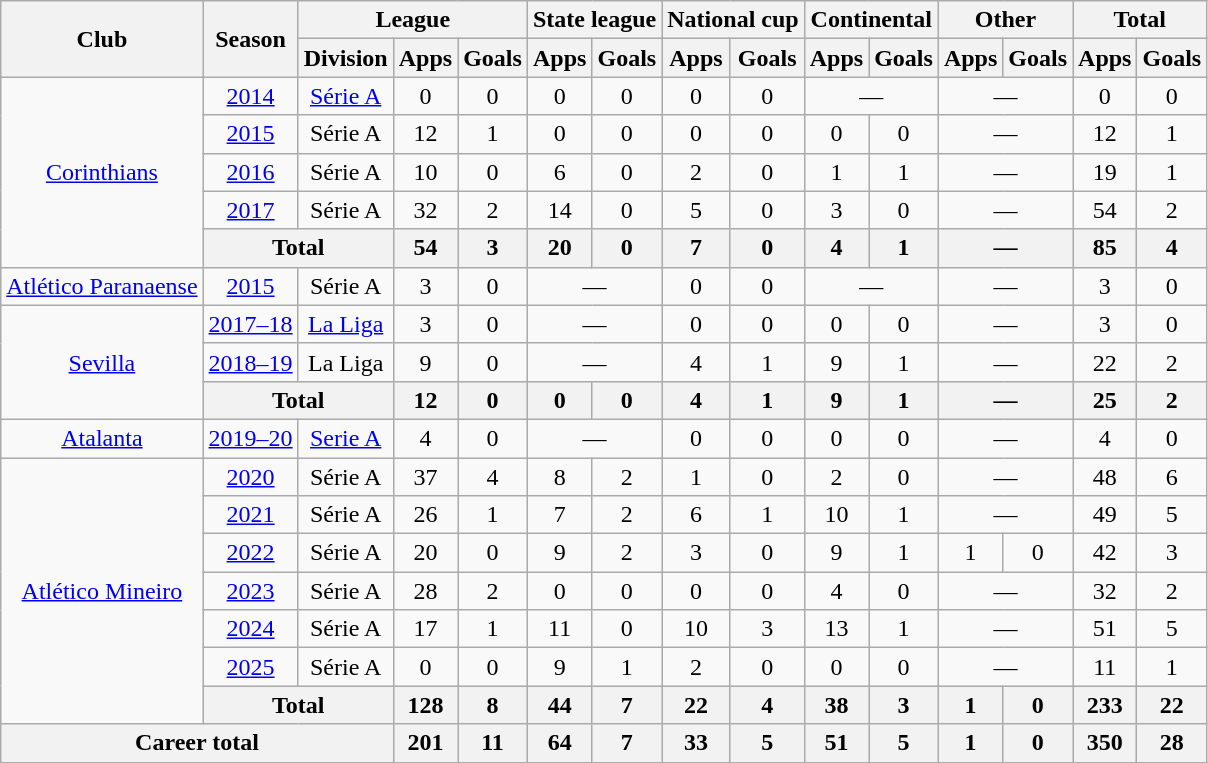<table class="wikitable" style="text-align: center">
<tr>
<th rowspan=2>Club</th>
<th rowspan=2>Season</th>
<th colspan=3>League</th>
<th colspan=2>State league</th>
<th colspan=2>National cup</th>
<th colspan=2>Continental</th>
<th colspan=2>Other</th>
<th colspan=2>Total</th>
</tr>
<tr>
<th>Division</th>
<th>Apps</th>
<th>Goals</th>
<th>Apps</th>
<th>Goals</th>
<th>Apps</th>
<th>Goals</th>
<th>Apps</th>
<th>Goals</th>
<th>Apps</th>
<th>Goals</th>
<th>Apps</th>
<th>Goals</th>
</tr>
<tr>
<td rowspan=5><a href='#'>Corinthians</a></td>
<td><a href='#'>2014</a></td>
<td><a href='#'>Série A</a></td>
<td>0</td>
<td>0</td>
<td>0</td>
<td>0</td>
<td>0</td>
<td>0</td>
<td colspan=2>—</td>
<td colspan=2>—</td>
<td>0</td>
<td>0</td>
</tr>
<tr>
<td><a href='#'>2015</a></td>
<td>Série A</td>
<td>12</td>
<td>1</td>
<td>0</td>
<td>0</td>
<td>0</td>
<td>0</td>
<td>0</td>
<td>0</td>
<td colspan=2>—</td>
<td>12</td>
<td>1</td>
</tr>
<tr>
<td><a href='#'>2016</a></td>
<td>Série A</td>
<td>10</td>
<td>0</td>
<td>6</td>
<td>0</td>
<td>2</td>
<td>0</td>
<td>1</td>
<td>1</td>
<td colspan=2>—</td>
<td>19</td>
<td>1</td>
</tr>
<tr>
<td><a href='#'>2017</a></td>
<td>Série A</td>
<td>32</td>
<td>2</td>
<td>14</td>
<td>0</td>
<td>5</td>
<td>0</td>
<td>3</td>
<td>0</td>
<td colspan=2>—</td>
<td>54</td>
<td>2</td>
</tr>
<tr>
<th colspan=2>Total</th>
<th>54</th>
<th>3</th>
<th>20</th>
<th>0</th>
<th>7</th>
<th>0</th>
<th>4</th>
<th>1</th>
<th colspan=2>—</th>
<th>85</th>
<th>4</th>
</tr>
<tr>
<td><a href='#'>Atlético Paranaense</a></td>
<td><a href='#'>2015</a></td>
<td>Série A</td>
<td>3</td>
<td>0</td>
<td colspan=2>—</td>
<td>0</td>
<td>0</td>
<td colspan=2>—</td>
<td colspan=2>—</td>
<td>3</td>
<td>0</td>
</tr>
<tr>
<td rowspan=3><a href='#'>Sevilla</a></td>
<td><a href='#'>2017–18</a></td>
<td><a href='#'>La Liga</a></td>
<td>3</td>
<td>0</td>
<td colspan=2>—</td>
<td>0</td>
<td>0</td>
<td>0</td>
<td>0</td>
<td colspan=2>—</td>
<td>3</td>
<td>0</td>
</tr>
<tr>
<td><a href='#'>2018–19</a></td>
<td>La Liga</td>
<td>9</td>
<td>0</td>
<td colspan=2>—</td>
<td>4</td>
<td>1</td>
<td>9</td>
<td>1</td>
<td colspan=2>—</td>
<td>22</td>
<td>2</td>
</tr>
<tr>
<th colspan=2>Total</th>
<th>12</th>
<th>0</th>
<th>0</th>
<th>0</th>
<th>4</th>
<th>1</th>
<th>9</th>
<th>1</th>
<th colspan=2>—</th>
<th>25</th>
<th>2</th>
</tr>
<tr>
<td><a href='#'>Atalanta</a></td>
<td><a href='#'>2019–20</a></td>
<td><a href='#'>Serie A</a></td>
<td>4</td>
<td>0</td>
<td colspan=2>—</td>
<td>0</td>
<td>0</td>
<td>0</td>
<td>0</td>
<td colspan=2>—</td>
<td>4</td>
<td>0</td>
</tr>
<tr>
<td rowspan=7><a href='#'>Atlético Mineiro</a></td>
<td><a href='#'>2020</a></td>
<td>Série A</td>
<td>37</td>
<td>4</td>
<td>8</td>
<td>2</td>
<td>1</td>
<td>0</td>
<td>2</td>
<td>0</td>
<td colspan=2>—</td>
<td>48</td>
<td>6</td>
</tr>
<tr>
<td><a href='#'>2021</a></td>
<td>Série A</td>
<td>26</td>
<td>1</td>
<td>7</td>
<td>2</td>
<td>6</td>
<td>1</td>
<td>10</td>
<td>1</td>
<td colspan=2>—</td>
<td>49</td>
<td>5</td>
</tr>
<tr>
<td><a href='#'>2022</a></td>
<td>Série A</td>
<td>20</td>
<td>0</td>
<td>9</td>
<td>2</td>
<td>3</td>
<td>0</td>
<td>9</td>
<td>1</td>
<td>1</td>
<td>0</td>
<td>42</td>
<td>3</td>
</tr>
<tr>
<td><a href='#'>2023</a></td>
<td>Série A</td>
<td>28</td>
<td>2</td>
<td>0</td>
<td>0</td>
<td>0</td>
<td>0</td>
<td>4</td>
<td>0</td>
<td colspan=2>—</td>
<td>32</td>
<td>2</td>
</tr>
<tr>
<td><a href='#'>2024</a></td>
<td>Série A</td>
<td>17</td>
<td>1</td>
<td>11</td>
<td>0</td>
<td>10</td>
<td>3</td>
<td>13</td>
<td>1</td>
<td colspan=2>—</td>
<td>51</td>
<td>5</td>
</tr>
<tr>
<td><a href='#'>2025</a></td>
<td>Série A</td>
<td>0</td>
<td>0</td>
<td>9</td>
<td>1</td>
<td>2</td>
<td>0</td>
<td>0</td>
<td>0</td>
<td colspan=2>—</td>
<td>11</td>
<td>1</td>
</tr>
<tr>
<th colspan=2>Total</th>
<th>128</th>
<th>8</th>
<th>44</th>
<th>7</th>
<th>22</th>
<th>4</th>
<th>38</th>
<th>3</th>
<th>1</th>
<th>0</th>
<th>233</th>
<th>22</th>
</tr>
<tr>
<th colspan=3>Career total</th>
<th>201</th>
<th>11</th>
<th>64</th>
<th>7</th>
<th>33</th>
<th>5</th>
<th>51</th>
<th>5</th>
<th>1</th>
<th>0</th>
<th>350</th>
<th>28</th>
</tr>
</table>
